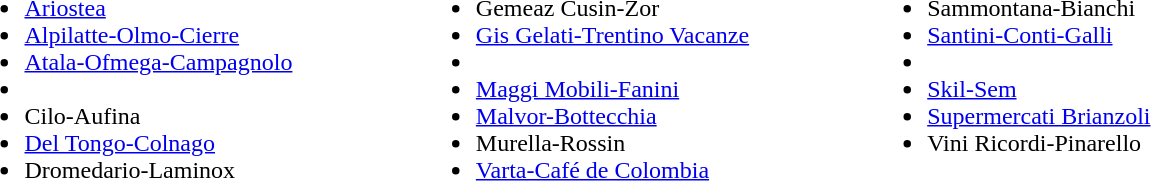<table>
<tr>
<td style="vertical-align:top; width:25%;"><br><ul><li><a href='#'>Ariostea</a></li><li><a href='#'>Alpilatte-Olmo-Cierre</a></li><li><a href='#'>Atala-Ofmega-Campagnolo</a></li><li></li><li>Cilo-Aufina</li><li><a href='#'>Del Tongo-Colnago</a></li><li>Dromedario-Laminox</li></ul></td>
<td style="vertical-align:top; width:25%;"><br><ul><li>Gemeaz Cusin-Zor</li><li><a href='#'>Gis Gelati-Trentino Vacanze</a></li><li></li><li><a href='#'>Maggi Mobili-Fanini</a></li><li><a href='#'>Malvor-Bottecchia</a></li><li>Murella-Rossin</li><li><a href='#'>Varta-Café de Colombia</a></li></ul></td>
<td style="vertical-align:top; width:25%;"><br><ul><li>Sammontana-Bianchi</li><li><a href='#'>Santini-Conti-Galli</a></li><li></li><li><a href='#'>Skil-Sem</a></li><li><a href='#'>Supermercati Brianzoli</a></li><li>Vini Ricordi-Pinarello</li></ul></td>
</tr>
</table>
